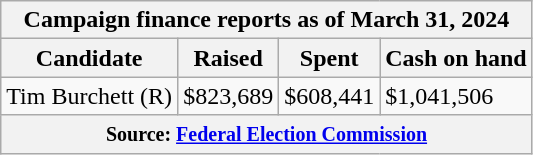<table class="wikitable sortable">
<tr>
<th colspan=4>Campaign finance reports as of March 31, 2024</th>
</tr>
<tr style="text-align:center;">
<th>Candidate</th>
<th>Raised</th>
<th>Spent</th>
<th>Cash on hand</th>
</tr>
<tr>
<td>Tim Burchett (R)</td>
<td>$823,689</td>
<td>$608,441</td>
<td>$1,041,506</td>
</tr>
<tr>
<th colspan="4"><small>Source: <a href='#'>Federal Election Commission</a></small></th>
</tr>
</table>
